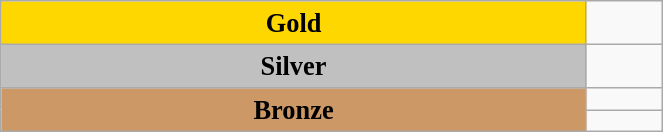<table class="wikitable" style="text-align:center; font-size:110%;" width="35%">
<tr>
<td rowspan="1" bgcolor="gold"><strong>Gold</strong></td>
<td align=left></td>
</tr>
<tr>
<td rowspan="1" bgcolor="silver"><strong>Silver</strong></td>
<td align=left></td>
</tr>
<tr>
<td rowspan="2" bgcolor="#cc9966"><strong>Bronze</strong></td>
<td align=left></td>
</tr>
<tr>
<td align=left></td>
</tr>
</table>
